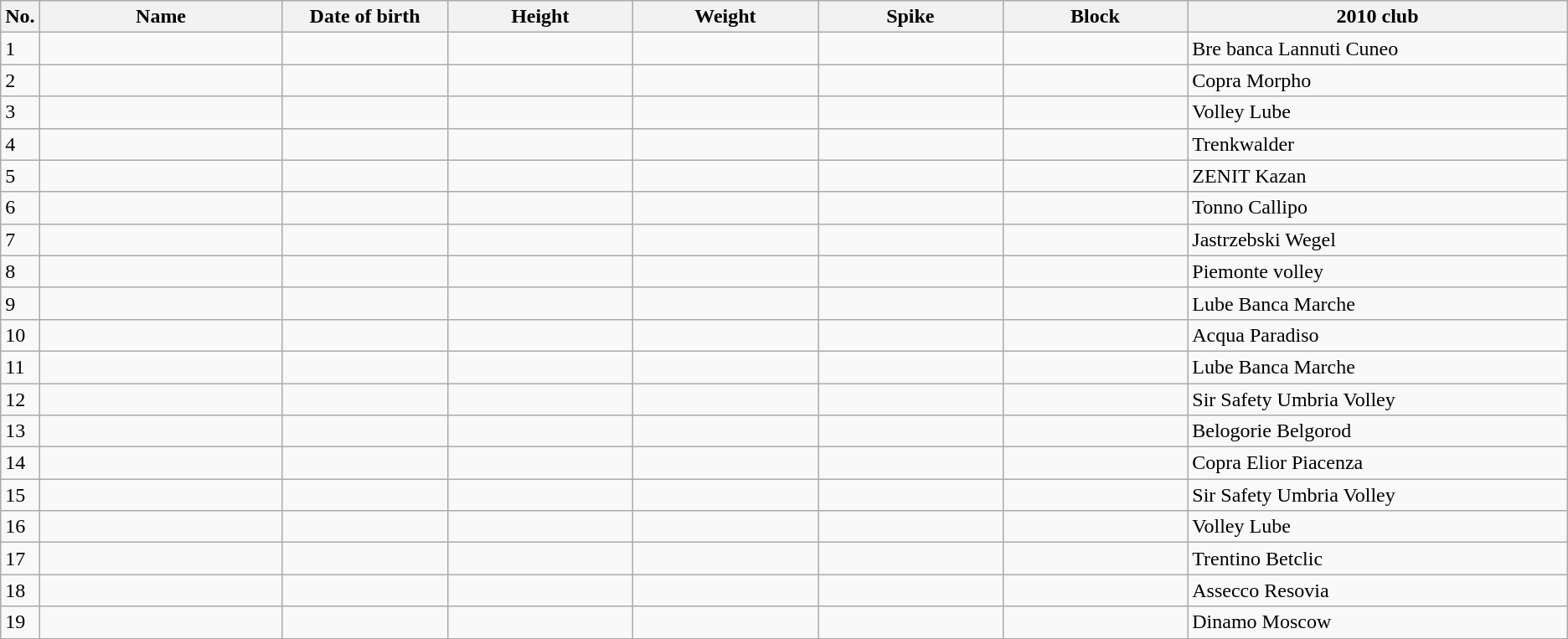<table class="wikitable sortable style=font-size:100%; text-align:center;">
<tr>
<th>No.</th>
<th style=width:12em>Name</th>
<th style=width:8em>Date of birth</th>
<th style=width:9em>Height</th>
<th style=width:9em>Weight</th>
<th style=width:9em>Spike</th>
<th style=width:9em>Block</th>
<th style=width:19em>2010 club</th>
</tr>
<tr>
<td>1</td>
<td align=left></td>
<td align=right></td>
<td></td>
<td></td>
<td></td>
<td></td>
<td align=left>Bre banca Lannuti Cuneo</td>
</tr>
<tr>
<td>2</td>
<td align=left></td>
<td align=right></td>
<td></td>
<td></td>
<td></td>
<td></td>
<td align=left>Copra Morpho</td>
</tr>
<tr>
<td>3</td>
<td align=left></td>
<td align=right></td>
<td></td>
<td></td>
<td></td>
<td></td>
<td align=left>Volley Lube</td>
</tr>
<tr>
<td>4</td>
<td align=left></td>
<td align=right></td>
<td></td>
<td></td>
<td></td>
<td></td>
<td align=left>Trenkwalder</td>
</tr>
<tr>
<td>5</td>
<td align=left></td>
<td align=right></td>
<td></td>
<td></td>
<td></td>
<td></td>
<td align=left>ZENIT Kazan</td>
</tr>
<tr>
<td>6</td>
<td align=left></td>
<td align=right></td>
<td></td>
<td></td>
<td></td>
<td></td>
<td align=left>Tonno Callipo</td>
</tr>
<tr>
<td>7</td>
<td align=left></td>
<td align=right></td>
<td></td>
<td></td>
<td></td>
<td></td>
<td align=left>Jastrzebski Wegel</td>
</tr>
<tr>
<td>8</td>
<td align=left></td>
<td align=right></td>
<td></td>
<td></td>
<td></td>
<td></td>
<td align=left>Piemonte volley</td>
</tr>
<tr>
<td>9</td>
<td align=left></td>
<td align=right></td>
<td></td>
<td></td>
<td></td>
<td></td>
<td align=left>Lube Banca Marche</td>
</tr>
<tr>
<td>10</td>
<td align=left></td>
<td align=right></td>
<td></td>
<td></td>
<td></td>
<td></td>
<td align=left>Acqua Paradiso</td>
</tr>
<tr>
<td>11</td>
<td align=left></td>
<td align=right></td>
<td></td>
<td></td>
<td></td>
<td></td>
<td align=left>Lube Banca Marche</td>
</tr>
<tr>
<td>12</td>
<td align=left></td>
<td align=right></td>
<td></td>
<td></td>
<td></td>
<td></td>
<td align=left>Sir Safety Umbria Volley</td>
</tr>
<tr>
<td>13</td>
<td align=left></td>
<td align=right></td>
<td></td>
<td></td>
<td></td>
<td></td>
<td align=left>Belogorie Belgorod</td>
</tr>
<tr>
<td>14</td>
<td align=left></td>
<td align=right></td>
<td></td>
<td></td>
<td></td>
<td></td>
<td align=left>Copra Elior Piacenza</td>
</tr>
<tr>
<td>15</td>
<td align=left></td>
<td align=right></td>
<td></td>
<td></td>
<td></td>
<td></td>
<td align=left>Sir Safety Umbria Volley</td>
</tr>
<tr>
<td>16</td>
<td align=left></td>
<td align=right></td>
<td></td>
<td></td>
<td></td>
<td></td>
<td align=left>Volley Lube</td>
</tr>
<tr>
<td>17</td>
<td align=left></td>
<td align=right></td>
<td></td>
<td></td>
<td></td>
<td></td>
<td align=left>Trentino Betclic</td>
</tr>
<tr>
<td>18</td>
<td align=left></td>
<td align=right></td>
<td></td>
<td></td>
<td></td>
<td></td>
<td align=left>Assecco Resovia</td>
</tr>
<tr>
<td>19</td>
<td align=left></td>
<td align=right></td>
<td></td>
<td></td>
<td></td>
<td></td>
<td align=left>Dinamo Moscow</td>
</tr>
</table>
